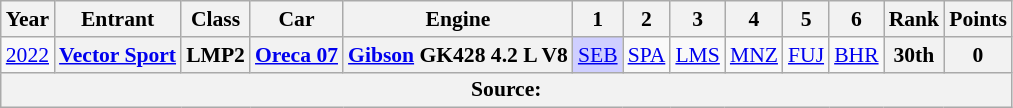<table class="wikitable" style="text-align:center; font-size:90%">
<tr>
<th>Year</th>
<th>Entrant</th>
<th>Class</th>
<th>Car</th>
<th>Engine</th>
<th>1</th>
<th>2</th>
<th>3</th>
<th>4</th>
<th>5</th>
<th>6</th>
<th>Rank</th>
<th>Points</th>
</tr>
<tr>
<td><a href='#'>2022</a></td>
<th><a href='#'>Vector Sport</a></th>
<th>LMP2</th>
<th><a href='#'>Oreca 07</a></th>
<th><a href='#'>Gibson</a> GK428 4.2 L V8</th>
<td style="background:#CFCFFF;"><a href='#'>SEB</a><br></td>
<td><a href='#'>SPA</a></td>
<td><a href='#'>LMS</a></td>
<td><a href='#'>MNZ</a></td>
<td><a href='#'>FUJ</a></td>
<td><a href='#'>BHR</a></td>
<th>30th</th>
<th>0</th>
</tr>
<tr>
<th colspan="13">Source:</th>
</tr>
</table>
